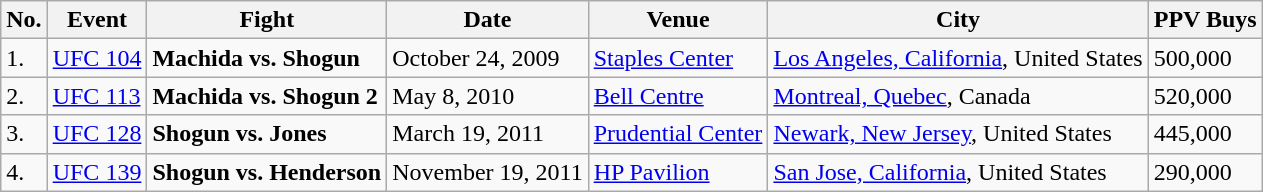<table class="wikitable">
<tr>
<th>No.</th>
<th>Event</th>
<th>Fight</th>
<th>Date</th>
<th>Venue</th>
<th>City</th>
<th>PPV Buys</th>
</tr>
<tr>
<td>1.</td>
<td><a href='#'>UFC 104</a></td>
<td><strong>Machida vs. Shogun</strong></td>
<td>October 24, 2009</td>
<td><a href='#'>Staples Center</a></td>
<td><a href='#'>Los Angeles, California</a>, United States</td>
<td>500,000</td>
</tr>
<tr>
<td>2.</td>
<td><a href='#'>UFC 113</a></td>
<td><strong>Machida vs. Shogun 2</strong></td>
<td>May 8, 2010</td>
<td><a href='#'>Bell Centre</a></td>
<td><a href='#'>Montreal, Quebec</a>, Canada</td>
<td>520,000</td>
</tr>
<tr>
<td>3.</td>
<td><a href='#'>UFC 128</a></td>
<td><strong>Shogun vs. Jones</strong></td>
<td>March 19, 2011</td>
<td><a href='#'>Prudential Center</a></td>
<td><a href='#'>Newark, New Jersey</a>, United States</td>
<td>445,000</td>
</tr>
<tr>
<td>4.</td>
<td><a href='#'>UFC 139</a></td>
<td><strong>Shogun vs. Henderson</strong></td>
<td>November 19, 2011</td>
<td><a href='#'>HP Pavilion</a></td>
<td><a href='#'>San Jose, California</a>, United States</td>
<td>290,000</td>
</tr>
</table>
